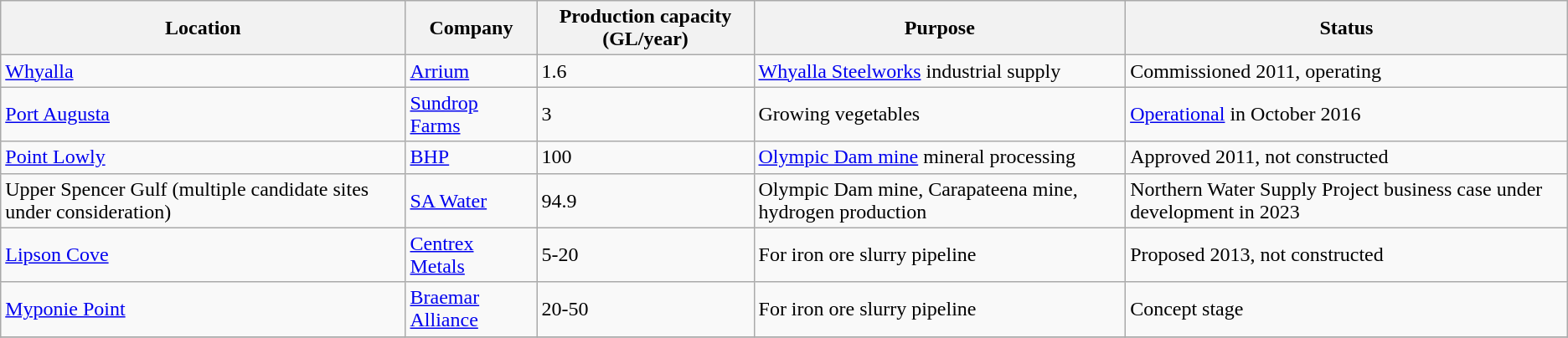<table class="wikitable sortable">
<tr>
<th>Location</th>
<th>Company</th>
<th>Production capacity (GL/year)</th>
<th>Purpose</th>
<th>Status</th>
</tr>
<tr>
<td><a href='#'>Whyalla</a></td>
<td><a href='#'>Arrium</a></td>
<td>1.6</td>
<td><a href='#'>Whyalla Steelworks</a> industrial supply</td>
<td>Commissioned 2011, operating</td>
</tr>
<tr>
<td><a href='#'>Port Augusta</a></td>
<td><a href='#'>Sundrop Farms</a></td>
<td>3</td>
<td>Growing vegetables</td>
<td><a href='#'>Operational</a> in October 2016</td>
</tr>
<tr>
<td><a href='#'>Point Lowly</a></td>
<td><a href='#'>BHP</a></td>
<td>100</td>
<td><a href='#'>Olympic Dam mine</a> mineral processing</td>
<td>Approved 2011, not constructed</td>
</tr>
<tr>
<td>Upper Spencer Gulf (multiple candidate sites under consideration)</td>
<td><a href='#'>SA Water</a></td>
<td>94.9</td>
<td>Olympic Dam mine, Carapateena mine, hydrogen production</td>
<td>Northern Water Supply Project business case under development in 2023</td>
</tr>
<tr>
<td><a href='#'>Lipson Cove</a></td>
<td><a href='#'>Centrex Metals</a></td>
<td>5-20</td>
<td>For iron ore slurry pipeline</td>
<td>Proposed 2013, not constructed</td>
</tr>
<tr>
<td><a href='#'>Myponie Point</a></td>
<td><a href='#'>Braemar Alliance</a></td>
<td>20-50</td>
<td>For iron ore slurry pipeline</td>
<td>Concept stage</td>
</tr>
<tr>
</tr>
</table>
